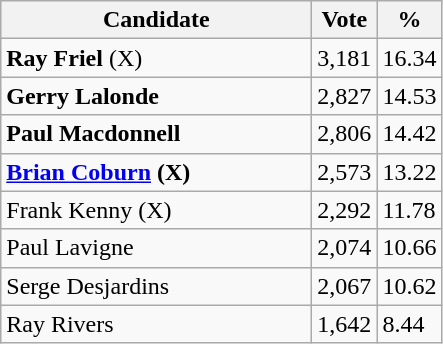<table class="wikitable">
<tr>
<th bgcolor="#DDDDFF" width="200px">Candidate</th>
<th bgcolor="#DDDDFF">Vote</th>
<th bgcolor="#DDDDFF">%</th>
</tr>
<tr>
<td><strong>Ray Friel</strong> (X)</td>
<td>3,181</td>
<td>16.34</td>
</tr>
<tr>
<td><strong>Gerry Lalonde</strong></td>
<td>2,827</td>
<td>14.53</td>
</tr>
<tr>
<td><strong>Paul Macdonnell</strong></td>
<td>2,806</td>
<td>14.42</td>
</tr>
<tr>
<td><strong><a href='#'>Brian Coburn</a> (X)</strong></td>
<td>2,573</td>
<td>13.22</td>
</tr>
<tr>
<td>Frank Kenny (X)</td>
<td>2,292</td>
<td>11.78</td>
</tr>
<tr>
<td>Paul Lavigne</td>
<td>2,074</td>
<td>10.66</td>
</tr>
<tr>
<td>Serge Desjardins</td>
<td>2,067</td>
<td>10.62</td>
</tr>
<tr>
<td>Ray Rivers</td>
<td>1,642</td>
<td>8.44</td>
</tr>
</table>
